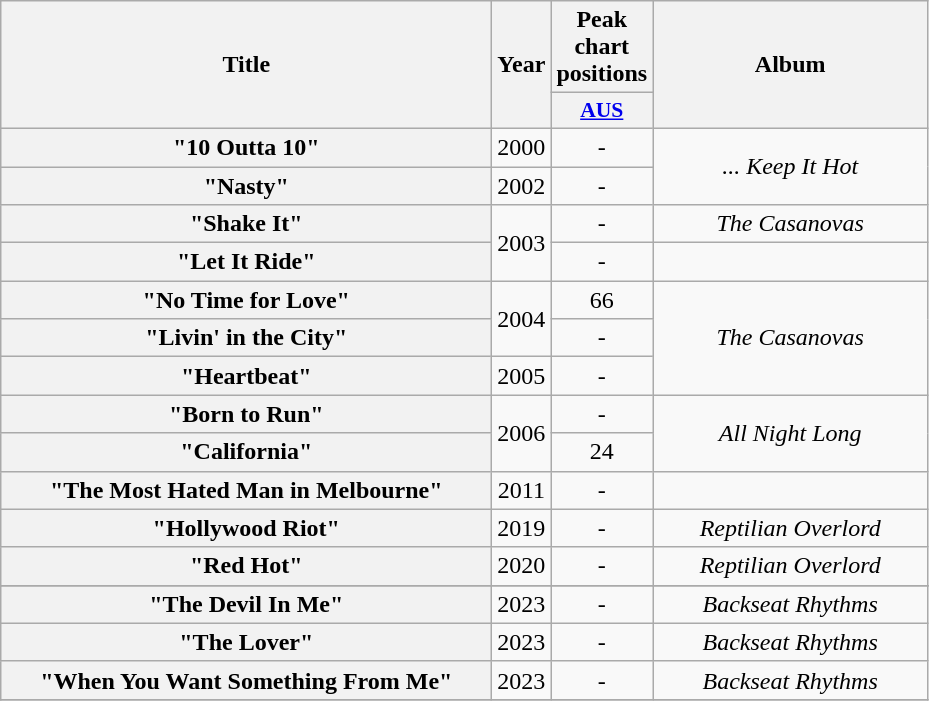<table class="wikitable plainrowheaders" style="text-align:center;">
<tr>
<th scope="col" rowspan="2" style="width:20em;">Title</th>
<th scope="col" rowspan="2" style="width:1em;">Year</th>
<th scope="col">Peak chart positions</th>
<th scope="col" rowspan="2" style="width:11em;">Album</th>
</tr>
<tr>
<th scope="col" style="width:3em;font-size:90%;"><a href='#'>AUS</a></th>
</tr>
<tr>
<th scope="row">"10 Outta 10"</th>
<td>2000</td>
<td>-</td>
<td rowspan="2"><em>... Keep It Hot</em></td>
</tr>
<tr>
<th scope="row">"Nasty"</th>
<td>2002</td>
<td>-</td>
</tr>
<tr>
<th scope="row">"Shake It"</th>
<td rowspan="2">2003</td>
<td>-</td>
<td><em>The Casanovas</em></td>
</tr>
<tr>
<th scope="row">"Let It Ride"</th>
<td>-</td>
<td></td>
</tr>
<tr>
<th scope="row">"No Time for Love"</th>
<td rowspan="2">2004</td>
<td>66</td>
<td rowspan="3"><em>The Casanovas</em></td>
</tr>
<tr>
<th scope="row">"Livin' in the City"</th>
<td>-</td>
</tr>
<tr>
<th scope="row">"Heartbeat"</th>
<td>2005</td>
<td>-</td>
</tr>
<tr>
<th scope="row">"Born to Run"</th>
<td rowspan="2">2006</td>
<td>-</td>
<td rowspan="2"><em>All Night Long</em></td>
</tr>
<tr>
<th scope="row">"California"</th>
<td>24</td>
</tr>
<tr>
<th scope="row">"The Most Hated Man in Melbourne"</th>
<td>2011</td>
<td>-</td>
<td></td>
</tr>
<tr>
<th scope="row">"Hollywood Riot"</th>
<td>2019</td>
<td>-</td>
<td><em>Reptilian Overlord</em></td>
</tr>
<tr>
<th scope="row">"Red Hot"</th>
<td>2020</td>
<td>-</td>
<td><em>Reptilian Overlord</em></td>
</tr>
<tr>
</tr>
<tr>
<th scope="row">"The Devil In Me"</th>
<td>2023</td>
<td>-</td>
<td><em>Backseat Rhythms</em></td>
</tr>
<tr>
<th scope="row">"The Lover"</th>
<td>2023</td>
<td>-</td>
<td><em>Backseat Rhythms</em></td>
</tr>
<tr>
<th scope="row">"When You Want Something From Me"</th>
<td>2023</td>
<td>-</td>
<td><em>Backseat Rhythms</em></td>
</tr>
<tr>
</tr>
</table>
